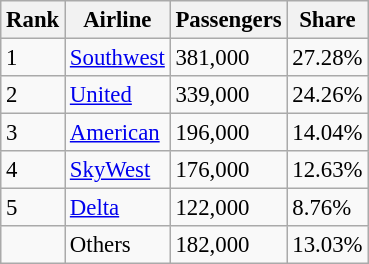<table class="wikitable sortable" style="font-size: 95%">
<tr>
<th>Rank</th>
<th>Airline</th>
<th>Passengers</th>
<th>Share</th>
</tr>
<tr>
<td>1</td>
<td><a href='#'>Southwest</a></td>
<td>381,000</td>
<td>27.28%</td>
</tr>
<tr>
<td>2</td>
<td><a href='#'>United</a></td>
<td>339,000</td>
<td>24.26%</td>
</tr>
<tr>
<td>3</td>
<td><a href='#'>American</a></td>
<td>196,000</td>
<td>14.04%</td>
</tr>
<tr>
<td>4</td>
<td><a href='#'>SkyWest</a></td>
<td>176,000</td>
<td>12.63%</td>
</tr>
<tr>
<td>5</td>
<td><a href='#'>Delta</a></td>
<td>122,000</td>
<td>8.76%</td>
</tr>
<tr>
<td></td>
<td>Others</td>
<td>182,000</td>
<td>13.03%</td>
</tr>
</table>
